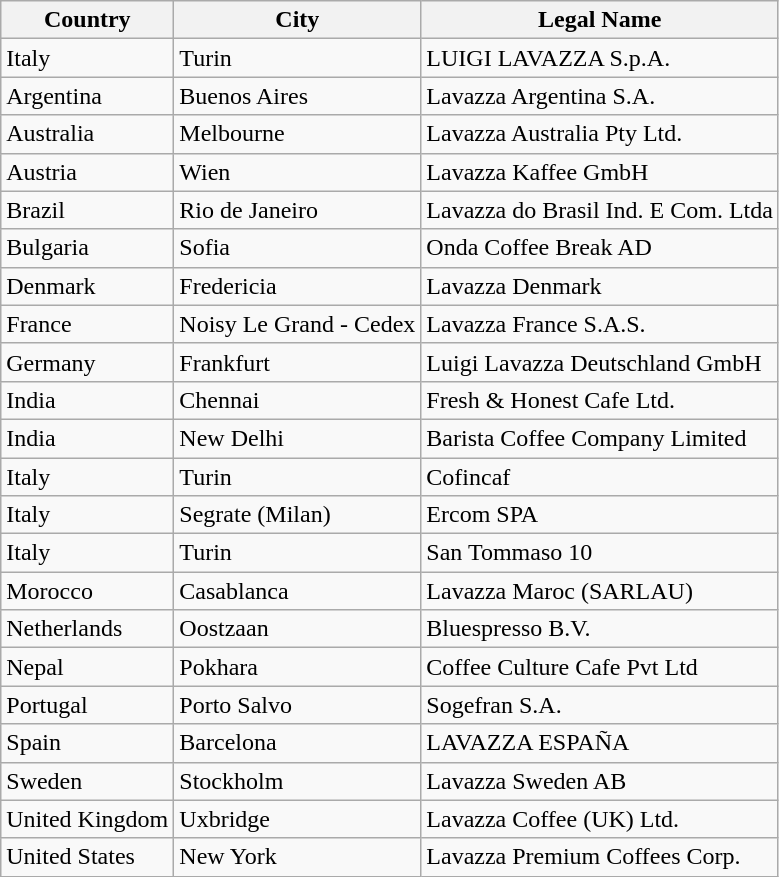<table class="wikitable sortable">
<tr>
<th>Country</th>
<th>City</th>
<th>Legal Name</th>
</tr>
<tr>
<td>Italy</td>
<td>Turin</td>
<td>LUIGI LAVAZZA S.p.A.</td>
</tr>
<tr>
<td>Argentina</td>
<td>Buenos Aires</td>
<td>Lavazza Argentina S.A.</td>
</tr>
<tr>
<td>Australia</td>
<td>Melbourne</td>
<td>Lavazza Australia Pty Ltd.</td>
</tr>
<tr>
<td>Austria</td>
<td>Wien</td>
<td>Lavazza Kaffee GmbH</td>
</tr>
<tr>
<td>Brazil</td>
<td>Rio de Janeiro</td>
<td>Lavazza do Brasil Ind. E Com. Ltda</td>
</tr>
<tr>
<td>Bulgaria</td>
<td>Sofia</td>
<td>Onda Coffee Break AD</td>
</tr>
<tr>
<td>Denmark</td>
<td>Fredericia</td>
<td>Lavazza Denmark</td>
</tr>
<tr>
<td>France</td>
<td>Noisy Le Grand - Cedex</td>
<td>Lavazza France S.A.S.</td>
</tr>
<tr>
<td>Germany</td>
<td>Frankfurt</td>
<td>Luigi Lavazza Deutschland GmbH</td>
</tr>
<tr>
<td>India</td>
<td>Chennai</td>
<td>Fresh & Honest Cafe Ltd.</td>
</tr>
<tr>
<td>India</td>
<td>New Delhi</td>
<td>Barista Coffee Company Limited</td>
</tr>
<tr>
<td>Italy</td>
<td>Turin</td>
<td>Cofincaf</td>
</tr>
<tr>
<td>Italy</td>
<td>Segrate (Milan)</td>
<td>Ercom SPA</td>
</tr>
<tr>
<td>Italy</td>
<td>Turin</td>
<td>San Tommaso 10</td>
</tr>
<tr>
<td>Morocco</td>
<td>Casablanca</td>
<td>Lavazza Maroc (SARLAU)</td>
</tr>
<tr>
<td>Netherlands</td>
<td>Oostzaan</td>
<td>Bluespresso B.V.</td>
</tr>
<tr>
<td>Nepal</td>
<td>Pokhara</td>
<td>Coffee Culture Cafe Pvt Ltd</td>
</tr>
<tr>
<td>Portugal</td>
<td>Porto Salvo</td>
<td>Sogefran S.A.</td>
</tr>
<tr>
<td>Spain</td>
<td>Barcelona</td>
<td>LAVAZZA ESPAÑA</td>
</tr>
<tr>
<td>Sweden</td>
<td>Stockholm</td>
<td>Lavazza Sweden AB</td>
</tr>
<tr>
<td>United Kingdom</td>
<td>Uxbridge</td>
<td>Lavazza Coffee (UK) Ltd.</td>
</tr>
<tr>
<td>United States</td>
<td>New York</td>
<td>Lavazza Premium Coffees Corp.</td>
</tr>
</table>
